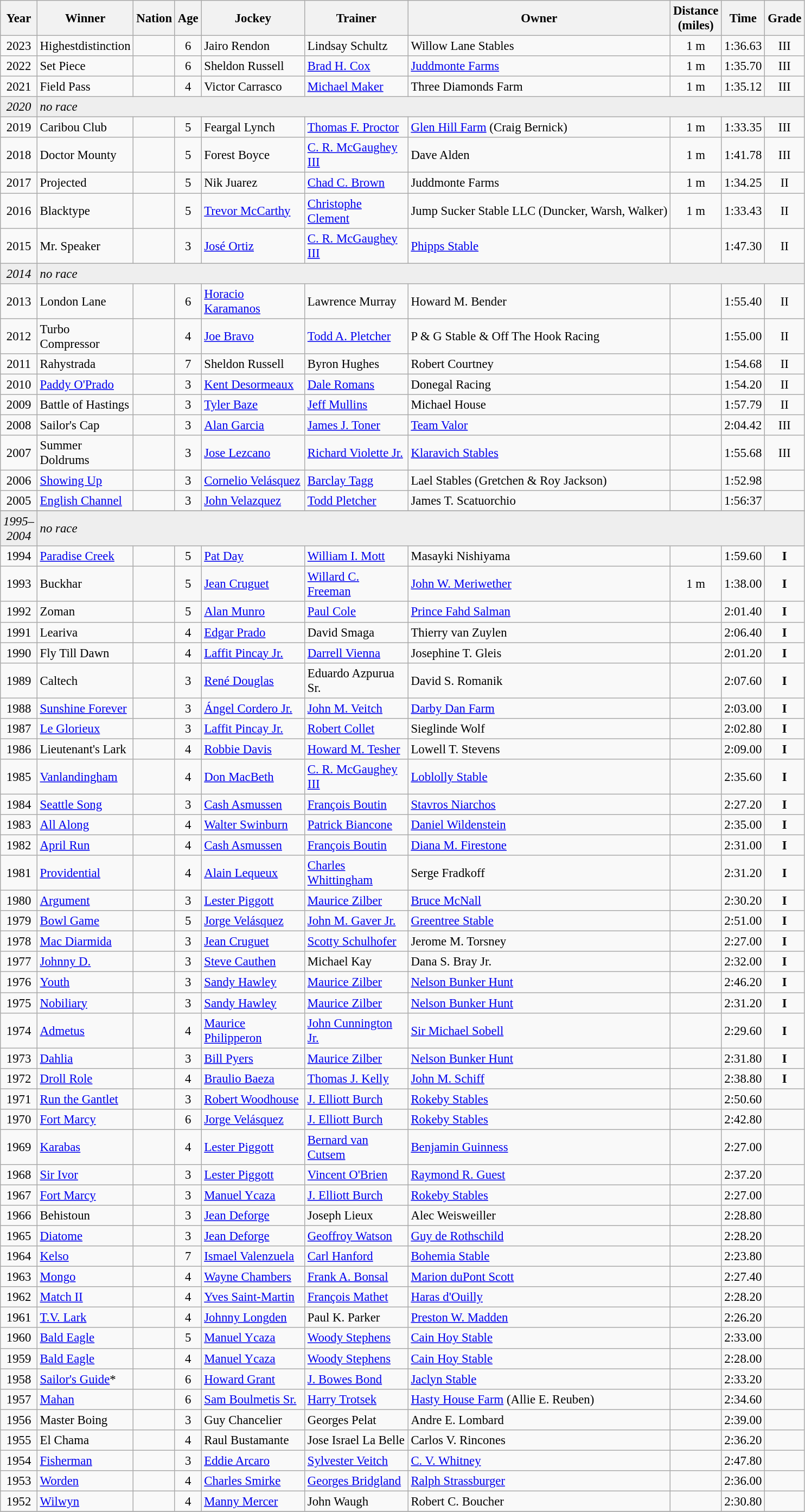<table class="wikitable sortable" style="font-size:95%">
<tr>
<th style="width:20px">Year<br></th>
<th style="width:110px">Winner<br></th>
<th style="width:30px">Nation<br></th>
<th style="width:25px">Age<br></th>
<th style="width:120px">Jockey<br></th>
<th style="width:120px">Trainer<br></th>
<th>Owner<br></th>
<th style="width:20px">Distance (miles)<br></th>
<th style="width:25px">Time<br></th>
<th style="width:25px">Grade</th>
</tr>
<tr>
<td align=center>2023</td>
<td>Highestdistinction</td>
<td align=center></td>
<td align=center>6</td>
<td>Jairo Rendon</td>
<td>Lindsay Schultz</td>
<td>Willow Lane Stables</td>
<td align=center>1 m</td>
<td align=center>1:36.63</td>
<td align=center>III</td>
</tr>
<tr>
<td align=center>2022</td>
<td>Set Piece</td>
<td align=center></td>
<td align=center>6</td>
<td>Sheldon Russell</td>
<td><a href='#'>Brad H. Cox</a></td>
<td><a href='#'>Juddmonte Farms</a></td>
<td align=center>1 m</td>
<td align=center>1:35.70</td>
<td align=center>III</td>
</tr>
<tr>
<td align=center>2021</td>
<td>Field Pass</td>
<td align=center></td>
<td align=center>4</td>
<td>Victor Carrasco</td>
<td><a href='#'>Michael Maker</a></td>
<td>Three Diamonds Farm</td>
<td align=center>1 m</td>
<td align=center>1:35.12</td>
<td align=center>III</td>
</tr>
<tr bgcolor="#eeeeee">
<td align=center><em>2020</em></td>
<td colspan=9><em>no race</em></td>
</tr>
<tr>
<td align=center>2019</td>
<td>Caribou Club</td>
<td align=center></td>
<td align=center>5</td>
<td>Feargal Lynch</td>
<td><a href='#'>Thomas F. Proctor</a></td>
<td><a href='#'>Glen Hill Farm</a> (Craig Bernick)</td>
<td align=center>1 m</td>
<td align=center>1:33.35</td>
<td align=center>III</td>
</tr>
<tr>
<td align=center>2018</td>
<td>Doctor Mounty</td>
<td align=center></td>
<td align=center>5</td>
<td>Forest Boyce</td>
<td><a href='#'>C. R. McGaughey III</a></td>
<td>Dave Alden</td>
<td align=center>1 m</td>
<td align=center>1:41.78</td>
<td align=center>III</td>
</tr>
<tr>
<td align=center>2017</td>
<td>Projected</td>
<td align=center></td>
<td align=center>5</td>
<td>Nik Juarez</td>
<td><a href='#'>Chad C. Brown</a></td>
<td>Juddmonte Farms</td>
<td align=center>1 m</td>
<td align=center>1:34.25</td>
<td align=center>II</td>
</tr>
<tr>
<td align=center>2016</td>
<td>Blacktype</td>
<td align=center></td>
<td align=center>5</td>
<td><a href='#'>Trevor McCarthy</a></td>
<td><a href='#'>Christophe Clement</a></td>
<td>Jump Sucker Stable LLC (Duncker, Warsh, Walker)</td>
<td align=center>1 m</td>
<td align=center>1:33.43</td>
<td align=center>II</td>
</tr>
<tr>
<td align=center>2015</td>
<td>Mr. Speaker</td>
<td align=center></td>
<td align=center>3</td>
<td><a href='#'>José Ortiz</a></td>
<td><a href='#'>C. R. McGaughey III</a></td>
<td><a href='#'>Phipps Stable</a></td>
<td align=center></td>
<td align=center>1:47.30</td>
<td align=center>II</td>
</tr>
<tr bgcolor="#eeeeee">
<td align=center><em>2014</em></td>
<td colspan=9><em>no race</em></td>
</tr>
<tr>
<td align=center>2013</td>
<td>London Lane</td>
<td align=center></td>
<td align=center>6</td>
<td><a href='#'>Horacio Karamanos</a></td>
<td>Lawrence Murray</td>
<td>Howard M. Bender</td>
<td align=center></td>
<td align=center>1:55.40</td>
<td align=center>II</td>
</tr>
<tr>
<td align=center>2012</td>
<td>Turbo Compressor</td>
<td align=center></td>
<td align=center>4</td>
<td><a href='#'>Joe Bravo</a></td>
<td><a href='#'>Todd A. Pletcher</a></td>
<td>P & G Stable & Off The Hook Racing</td>
<td align=center></td>
<td align=center>1:55.00</td>
<td align=center>II</td>
</tr>
<tr>
<td align=center>2011</td>
<td>Rahystrada</td>
<td align=center></td>
<td align=center>7</td>
<td>Sheldon Russell</td>
<td>Byron Hughes</td>
<td>Robert Courtney</td>
<td align=center></td>
<td align=center>1:54.68</td>
<td align=center>II</td>
</tr>
<tr>
<td align=center>2010</td>
<td><a href='#'>Paddy O'Prado</a></td>
<td align=center></td>
<td align=center>3</td>
<td><a href='#'>Kent Desormeaux</a></td>
<td><a href='#'>Dale Romans</a></td>
<td>Donegal Racing</td>
<td align=center></td>
<td align=center>1:54.20</td>
<td align=center>II</td>
</tr>
<tr>
<td align=center>2009</td>
<td>Battle of Hastings</td>
<td align=center></td>
<td align=center>3</td>
<td><a href='#'>Tyler Baze</a></td>
<td><a href='#'>Jeff Mullins</a></td>
<td>Michael House</td>
<td align=center></td>
<td align=center>1:57.79</td>
<td align=center>II</td>
</tr>
<tr>
<td align=center>2008</td>
<td>Sailor's Cap</td>
<td align=center></td>
<td align=center>3</td>
<td><a href='#'>Alan Garcia</a></td>
<td><a href='#'>James J. Toner</a></td>
<td><a href='#'>Team Valor</a></td>
<td align=center></td>
<td align=center>2:04.42</td>
<td align=center>III</td>
</tr>
<tr>
<td align=center>2007</td>
<td>Summer Doldrums</td>
<td align=center></td>
<td align=center>3</td>
<td><a href='#'>Jose Lezcano</a></td>
<td><a href='#'>Richard Violette Jr.</a></td>
<td><a href='#'>Klaravich Stables</a></td>
<td align=center></td>
<td align=center>1:55.68</td>
<td align=center>III</td>
</tr>
<tr>
<td align=center>2006</td>
<td><a href='#'>Showing Up</a></td>
<td align=center></td>
<td align=center>3</td>
<td><a href='#'>Cornelio Velásquez</a></td>
<td><a href='#'>Barclay Tagg</a></td>
<td>Lael Stables (Gretchen & Roy Jackson)</td>
<td align=center></td>
<td align=center>1:52.98</td>
<td align=center></td>
</tr>
<tr>
<td align=center>2005</td>
<td><a href='#'>English Channel</a></td>
<td align=center></td>
<td align=center>3</td>
<td><a href='#'>John Velazquez</a></td>
<td><a href='#'>Todd Pletcher</a></td>
<td>James T. Scatuorchio</td>
<td align=center></td>
<td align=center>1:56:37</td>
<td align=center></td>
</tr>
<tr>
</tr>
<tr bgcolor="#eeeeee">
<td align=center><em>1995–2004</em></td>
<td colspan=9><em>no race</em></td>
</tr>
<tr>
<td align=center>1994</td>
<td><a href='#'>Paradise Creek</a></td>
<td align=center></td>
<td align=center>5</td>
<td><a href='#'>Pat Day</a></td>
<td><a href='#'>William I. Mott</a></td>
<td>Masayki Nishiyama</td>
<td align=center></td>
<td align=center>1:59.60</td>
<td align=center><strong>I</strong></td>
</tr>
<tr>
<td align=center>1993</td>
<td>Buckhar</td>
<td align=center></td>
<td align=center>5</td>
<td><a href='#'>Jean Cruguet</a></td>
<td><a href='#'>Willard C. Freeman</a></td>
<td><a href='#'>John W. Meriwether</a></td>
<td align=center>1 m</td>
<td align=center>1:38.00</td>
<td align=center><strong>I</strong></td>
</tr>
<tr>
<td align=center>1992</td>
<td>Zoman</td>
<td align=center></td>
<td align=center>5</td>
<td><a href='#'>Alan Munro</a></td>
<td><a href='#'>Paul Cole</a></td>
<td><a href='#'>Prince Fahd Salman</a></td>
<td align=center></td>
<td align=center>2:01.40</td>
<td align=center><strong>I</strong></td>
</tr>
<tr>
<td align=center>1991</td>
<td>Leariva</td>
<td align=center></td>
<td align=center>4</td>
<td><a href='#'>Edgar Prado</a></td>
<td>David Smaga</td>
<td>Thierry van Zuylen</td>
<td align=center></td>
<td align=center>2:06.40</td>
<td align=center><strong>I</strong></td>
</tr>
<tr>
<td align=center>1990</td>
<td>Fly Till Dawn</td>
<td align=center></td>
<td align=center>4</td>
<td><a href='#'>Laffit Pincay Jr.</a></td>
<td><a href='#'>Darrell Vienna</a></td>
<td>Josephine T. Gleis</td>
<td align=center></td>
<td align=center>2:01.20</td>
<td align=center><strong>I</strong></td>
</tr>
<tr>
<td align=center>1989</td>
<td>Caltech</td>
<td align=center></td>
<td align=center>3</td>
<td><a href='#'>René Douglas</a></td>
<td>Eduardo Azpurua Sr.</td>
<td>David S. Romanik</td>
<td align=center></td>
<td align=center>2:07.60</td>
<td align=center><strong>I</strong></td>
</tr>
<tr>
<td align=center>1988</td>
<td><a href='#'>Sunshine Forever</a></td>
<td align=center></td>
<td align=center>3</td>
<td><a href='#'>Ángel Cordero Jr.</a></td>
<td><a href='#'>John M. Veitch</a></td>
<td><a href='#'>Darby Dan Farm</a></td>
<td align=center></td>
<td align=center>2:03.00</td>
<td align=center><strong>I</strong></td>
</tr>
<tr>
<td align=center>1987</td>
<td><a href='#'>Le Glorieux</a></td>
<td align=center></td>
<td align=center>3</td>
<td><a href='#'>Laffit Pincay Jr.</a></td>
<td><a href='#'>Robert Collet</a></td>
<td>Sieglinde Wolf</td>
<td align=center></td>
<td align=center>2:02.80</td>
<td align=center><strong>I</strong></td>
</tr>
<tr>
<td align=center>1986</td>
<td>Lieutenant's Lark</td>
<td align=center></td>
<td align=center>4</td>
<td><a href='#'>Robbie Davis</a></td>
<td><a href='#'>Howard M. Tesher</a></td>
<td>Lowell T. Stevens</td>
<td align=center></td>
<td align=center>2:09.00</td>
<td align=center><strong>I</strong></td>
</tr>
<tr>
<td align=center>1985</td>
<td><a href='#'>Vanlandingham</a></td>
<td align=center></td>
<td align=center>4</td>
<td><a href='#'>Don MacBeth</a></td>
<td><a href='#'>C. R. McGaughey III</a></td>
<td><a href='#'>Loblolly Stable</a></td>
<td align=center></td>
<td align=center>2:35.60</td>
<td align=center><strong>I</strong></td>
</tr>
<tr>
<td align=center>1984</td>
<td><a href='#'>Seattle Song</a></td>
<td align=center></td>
<td align=center>3</td>
<td><a href='#'>Cash Asmussen</a></td>
<td><a href='#'>François Boutin</a></td>
<td><a href='#'>Stavros Niarchos</a></td>
<td align=center></td>
<td align=center>2:27.20</td>
<td align=center><strong>I</strong></td>
</tr>
<tr>
<td align=center>1983</td>
<td><a href='#'>All Along</a></td>
<td align=center></td>
<td align=center>4</td>
<td><a href='#'>Walter Swinburn</a></td>
<td><a href='#'>Patrick Biancone</a></td>
<td><a href='#'>Daniel Wildenstein</a></td>
<td align=center></td>
<td align=center>2:35.00</td>
<td align=center><strong>I</strong></td>
</tr>
<tr>
<td align=center>1982</td>
<td><a href='#'>April Run</a></td>
<td align=center></td>
<td align=center>4</td>
<td><a href='#'>Cash Asmussen</a></td>
<td><a href='#'>François Boutin</a></td>
<td><a href='#'>Diana M. Firestone</a></td>
<td align=center></td>
<td align=center>2:31.00</td>
<td align=center><strong>I</strong></td>
</tr>
<tr>
<td align=center>1981</td>
<td><a href='#'>Providential</a></td>
<td align=center></td>
<td align=center>4</td>
<td><a href='#'>Alain Lequeux</a></td>
<td><a href='#'>Charles Whittingham</a></td>
<td>Serge Fradkoff</td>
<td align=center></td>
<td align=center>2:31.20</td>
<td align=center><strong>I</strong></td>
</tr>
<tr>
<td align=center>1980</td>
<td><a href='#'>Argument</a></td>
<td align=center></td>
<td align=center>3</td>
<td><a href='#'>Lester Piggott</a></td>
<td><a href='#'>Maurice Zilber</a></td>
<td><a href='#'>Bruce McNall</a></td>
<td align=center></td>
<td align=center>2:30.20</td>
<td align=center><strong>I</strong></td>
</tr>
<tr>
<td align=center>1979</td>
<td><a href='#'>Bowl Game</a></td>
<td align=center></td>
<td align=center>5</td>
<td><a href='#'>Jorge Velásquez</a></td>
<td><a href='#'>John M. Gaver Jr.</a></td>
<td><a href='#'>Greentree Stable</a></td>
<td align=center></td>
<td align=center>2:51.00</td>
<td align=center><strong>I</strong></td>
</tr>
<tr>
<td align=center>1978</td>
<td><a href='#'>Mac Diarmida</a></td>
<td align=center></td>
<td align=center>3</td>
<td><a href='#'>Jean Cruguet</a></td>
<td><a href='#'>Scotty Schulhofer</a></td>
<td>Jerome M. Torsney</td>
<td align=center></td>
<td align=center>2:27.00</td>
<td align=center><strong>I</strong></td>
</tr>
<tr>
<td align=center>1977</td>
<td><a href='#'>Johnny D.</a></td>
<td align=center></td>
<td align=center>3</td>
<td><a href='#'>Steve Cauthen</a></td>
<td>Michael Kay</td>
<td>Dana S. Bray Jr.</td>
<td align=center></td>
<td align=center>2:32.00</td>
<td align=center><strong>I</strong></td>
</tr>
<tr>
<td align=center>1976</td>
<td><a href='#'>Youth</a></td>
<td align=center></td>
<td align=center>3</td>
<td><a href='#'>Sandy Hawley</a></td>
<td><a href='#'>Maurice Zilber</a></td>
<td><a href='#'>Nelson Bunker Hunt</a></td>
<td align=center></td>
<td align=center>2:46.20</td>
<td align=center><strong>I</strong></td>
</tr>
<tr>
<td align=center>1975</td>
<td><a href='#'>Nobiliary</a></td>
<td align=center></td>
<td align=center>3</td>
<td><a href='#'>Sandy Hawley</a></td>
<td><a href='#'>Maurice Zilber</a></td>
<td><a href='#'>Nelson Bunker Hunt</a></td>
<td align=center></td>
<td align=center>2:31.20</td>
<td align=center><strong>I</strong></td>
</tr>
<tr>
<td align=center>1974</td>
<td><a href='#'>Admetus</a></td>
<td align=center></td>
<td align=center>4</td>
<td><a href='#'>Maurice Philipperon</a></td>
<td><a href='#'>John Cunnington Jr.</a></td>
<td><a href='#'>Sir Michael Sobell</a></td>
<td align=center></td>
<td align=center>2:29.60</td>
<td align=center><strong>I</strong></td>
</tr>
<tr>
<td align=center>1973</td>
<td><a href='#'>Dahlia</a></td>
<td align=center></td>
<td align=center>3</td>
<td><a href='#'>Bill Pyers</a></td>
<td><a href='#'>Maurice Zilber</a></td>
<td><a href='#'>Nelson Bunker Hunt</a></td>
<td align=center></td>
<td align=center>2:31.80</td>
<td align=center><strong>I</strong></td>
</tr>
<tr>
<td align=center>1972</td>
<td><a href='#'>Droll Role</a></td>
<td align=center></td>
<td align=center>4</td>
<td><a href='#'>Braulio Baeza</a></td>
<td><a href='#'>Thomas J. Kelly</a></td>
<td><a href='#'>John M. Schiff</a></td>
<td align=center></td>
<td align=center>2:38.80</td>
<td align=center><strong>I</strong></td>
</tr>
<tr>
<td align=center>1971</td>
<td><a href='#'>Run the Gantlet</a></td>
<td align=center></td>
<td align=center>3</td>
<td><a href='#'>Robert Woodhouse</a></td>
<td><a href='#'>J. Elliott Burch</a></td>
<td><a href='#'>Rokeby Stables</a></td>
<td align=center></td>
<td align=center>2:50.60</td>
<td></td>
</tr>
<tr>
<td align=center>1970</td>
<td><a href='#'>Fort Marcy</a></td>
<td align=center></td>
<td align=center>6</td>
<td><a href='#'>Jorge Velásquez</a></td>
<td><a href='#'>J. Elliott Burch</a></td>
<td><a href='#'>Rokeby Stables</a></td>
<td align=center></td>
<td align=center>2:42.80</td>
<td></td>
</tr>
<tr>
<td align=center>1969</td>
<td><a href='#'>Karabas</a></td>
<td align=center></td>
<td align=center>4</td>
<td><a href='#'>Lester Piggott</a></td>
<td><a href='#'>Bernard van Cutsem</a></td>
<td><a href='#'>Benjamin Guinness</a></td>
<td align=center></td>
<td align=center>2:27.00</td>
<td></td>
</tr>
<tr>
<td align=center>1968</td>
<td><a href='#'>Sir Ivor</a></td>
<td align=center></td>
<td align=center>3</td>
<td><a href='#'>Lester Piggott</a></td>
<td><a href='#'>Vincent O'Brien</a></td>
<td><a href='#'>Raymond R. Guest</a></td>
<td align=center></td>
<td align=center>2:37.20</td>
<td></td>
</tr>
<tr 　>
<td align=center>1967</td>
<td><a href='#'>Fort Marcy</a></td>
<td align=center></td>
<td align=center>3</td>
<td><a href='#'>Manuel Ycaza</a></td>
<td><a href='#'>J. Elliott Burch</a></td>
<td><a href='#'>Rokeby Stables</a></td>
<td align=center></td>
<td align=center>2:27.00</td>
<td></td>
</tr>
<tr>
<td align=center>1966</td>
<td>Behistoun</td>
<td align=center></td>
<td align=center>3</td>
<td><a href='#'>Jean Deforge</a></td>
<td>Joseph Lieux</td>
<td>Alec Weisweiller</td>
<td align=center></td>
<td align=center>2:28.80</td>
<td></td>
</tr>
<tr>
<td align=center>1965</td>
<td><a href='#'>Diatome</a></td>
<td align=center></td>
<td align=center>3</td>
<td><a href='#'>Jean Deforge</a></td>
<td><a href='#'>Geoffroy Watson</a></td>
<td><a href='#'>Guy de Rothschild</a></td>
<td align=center></td>
<td align=center>2:28.20</td>
<td></td>
</tr>
<tr>
<td align=center>1964</td>
<td><a href='#'>Kelso</a></td>
<td align=center></td>
<td align=center>7</td>
<td><a href='#'>Ismael Valenzuela</a></td>
<td><a href='#'>Carl Hanford</a></td>
<td><a href='#'>Bohemia Stable</a></td>
<td align=center></td>
<td align=center>2:23.80</td>
<td></td>
</tr>
<tr>
<td align=center>1963</td>
<td><a href='#'>Mongo</a></td>
<td align=center></td>
<td align=center>4</td>
<td><a href='#'>Wayne Chambers</a></td>
<td><a href='#'>Frank A. Bonsal</a></td>
<td><a href='#'>Marion duPont Scott</a></td>
<td align=center></td>
<td align=center>2:27.40</td>
<td></td>
</tr>
<tr>
<td align=center>1962</td>
<td><a href='#'>Match II</a></td>
<td align=center></td>
<td align=center>4</td>
<td><a href='#'>Yves Saint-Martin</a></td>
<td><a href='#'>François Mathet</a></td>
<td><a href='#'>Haras d'Ouilly</a></td>
<td align=center></td>
<td align=center>2:28.20</td>
<td></td>
</tr>
<tr>
<td align=center>1961</td>
<td><a href='#'>T.V. Lark</a></td>
<td align=center></td>
<td align=center>4</td>
<td><a href='#'>Johnny Longden</a></td>
<td>Paul K. Parker</td>
<td><a href='#'>Preston W. Madden</a></td>
<td align=center></td>
<td align=center>2:26.20</td>
<td></td>
</tr>
<tr>
<td align=center>1960</td>
<td><a href='#'>Bald Eagle</a></td>
<td align=center></td>
<td align=center>5</td>
<td><a href='#'>Manuel Ycaza</a></td>
<td><a href='#'>Woody Stephens</a></td>
<td><a href='#'>Cain Hoy Stable</a></td>
<td align=center></td>
<td align=center>2:33.00</td>
<td></td>
</tr>
<tr>
<td align=center>1959</td>
<td><a href='#'>Bald Eagle</a></td>
<td align=center></td>
<td align=center>4</td>
<td><a href='#'>Manuel Ycaza</a></td>
<td><a href='#'>Woody Stephens</a></td>
<td><a href='#'>Cain Hoy Stable</a></td>
<td align=center></td>
<td align=center>2:28.00</td>
<td></td>
</tr>
<tr>
<td align=center>1958</td>
<td><a href='#'>Sailor's Guide</a>*</td>
<td align=center></td>
<td align=center>6</td>
<td><a href='#'>Howard Grant</a></td>
<td><a href='#'>J. Bowes Bond</a></td>
<td><a href='#'>Jaclyn Stable</a></td>
<td align=center></td>
<td align=center>2:33.20</td>
<td></td>
</tr>
<tr>
<td align=center>1957</td>
<td><a href='#'>Mahan</a></td>
<td align=center></td>
<td align=center>6</td>
<td><a href='#'>Sam Boulmetis Sr.</a></td>
<td><a href='#'>Harry Trotsek</a></td>
<td><a href='#'>Hasty House Farm</a> (Allie E. Reuben)</td>
<td align=center></td>
<td align=center>2:34.60</td>
<td></td>
</tr>
<tr>
<td align=center>1956</td>
<td>Master Boing</td>
<td align=center></td>
<td align=center>3</td>
<td>Guy Chancelier</td>
<td>Georges Pelat</td>
<td>Andre E. Lombard</td>
<td align=center></td>
<td align=center>2:39.00</td>
<td></td>
</tr>
<tr>
<td align=center>1955</td>
<td>El Chama</td>
<td align=center></td>
<td align=center>4</td>
<td>Raul Bustamante</td>
<td>Jose Israel La Belle</td>
<td>Carlos V. Rincones</td>
<td align=center></td>
<td align=center>2:36.20</td>
<td></td>
</tr>
<tr>
<td align=center>1954</td>
<td><a href='#'>Fisherman</a></td>
<td align=center></td>
<td align=center>3</td>
<td><a href='#'>Eddie Arcaro</a></td>
<td><a href='#'>Sylvester Veitch</a></td>
<td><a href='#'>C. V. Whitney</a></td>
<td align=center></td>
<td align=center>2:47.80</td>
<td></td>
</tr>
<tr>
<td align=center>1953</td>
<td><a href='#'>Worden</a></td>
<td align=center></td>
<td align=center>4</td>
<td><a href='#'>Charles Smirke</a></td>
<td><a href='#'>Georges Bridgland</a></td>
<td><a href='#'>Ralph Strassburger</a></td>
<td align=center></td>
<td align=center>2:36.00</td>
<td></td>
</tr>
<tr>
<td align=center>1952</td>
<td><a href='#'>Wilwyn</a></td>
<td align=center></td>
<td align=center>4</td>
<td><a href='#'>Manny Mercer</a></td>
<td>John Waugh</td>
<td>Robert C. Boucher</td>
<td align=center></td>
<td align=center>2:30.80</td>
<td></td>
</tr>
<tr>
</tr>
</table>
